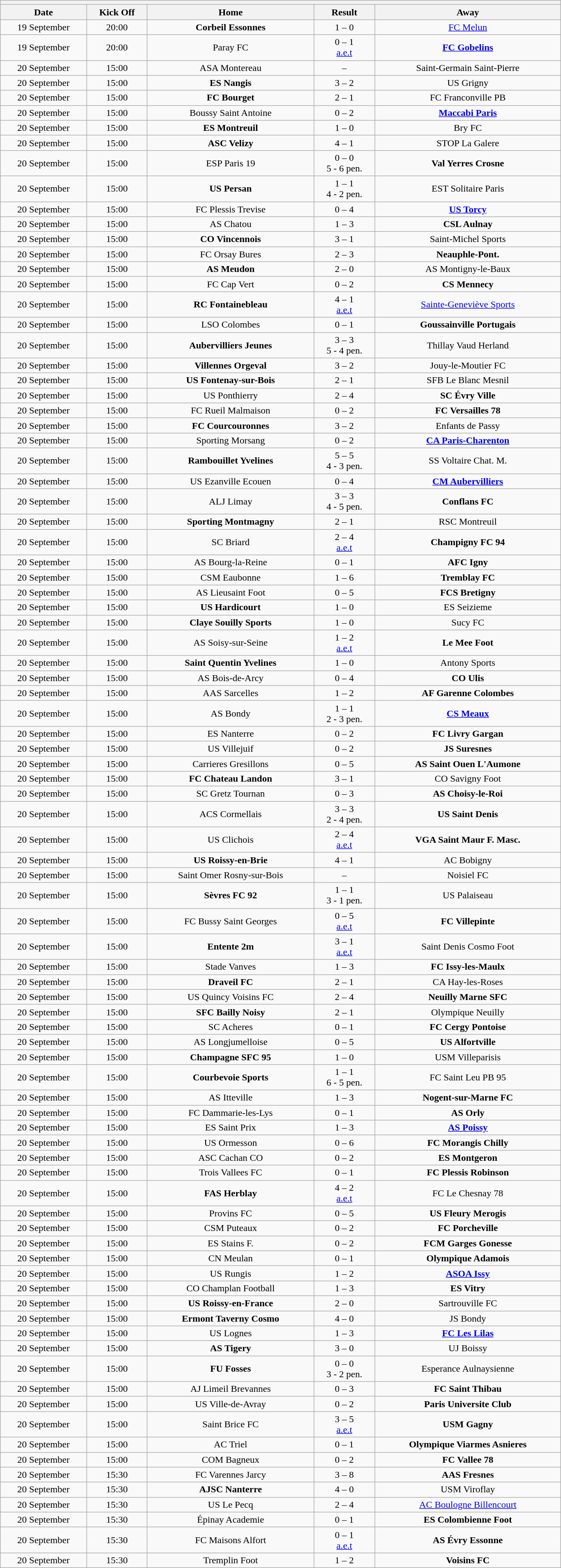<table class="wikitable collapsible collapsed" style="font-size: 100%; margin:0px;" width="75%">
<tr>
<th colspan="7" style="text-align:left;"></th>
</tr>
<tr>
<th><strong>Date</strong></th>
<th><strong>Kick Off</strong></th>
<th><strong>Home</strong></th>
<th><strong>Result</strong></th>
<th><strong>Away</strong></th>
</tr>
<tr>
<td align=center>19 September</td>
<td align=center>20:00</td>
<td align=center><strong>Corbeil Essonnes</strong></td>
<td align=center>1 – 0</td>
<td align=center><a href='#'>FC Melun</a></td>
</tr>
<tr>
<td align=center>19 September</td>
<td align=center>20:00</td>
<td align=center>Paray FC</td>
<td align=center>0 – 1 <br> <a href='#'>a.e.t</a></td>
<td align=center><strong><a href='#'>FC Gobelins</a></strong></td>
</tr>
<tr>
<td align=center>20 September</td>
<td align=center>15:00</td>
<td align=center>ASA Montereau</td>
<td align=center>–</td>
<td align=center>Saint-Germain Saint-Pierre</td>
</tr>
<tr>
<td align=center>20 September</td>
<td align=center>15:00</td>
<td align=center><strong>ES Nangis</strong></td>
<td align=center>3 – 2</td>
<td align=center>US Grigny</td>
</tr>
<tr>
<td align=center>20 September</td>
<td align=center>15:00</td>
<td align=center><strong>FC Bourget</strong></td>
<td align=center>2 – 1</td>
<td align=center>FC Franconville PB</td>
</tr>
<tr>
<td align=center>20 September</td>
<td align=center>15:00</td>
<td align=center>Boussy Saint Antoine</td>
<td align=center>0 – 2</td>
<td align=center><strong><a href='#'>Maccabi Paris</a></strong></td>
</tr>
<tr>
<td align=center>20 September</td>
<td align=center>15:00</td>
<td align=center><strong>ES Montreuil</strong></td>
<td align=center>1 – 0</td>
<td align=center>Bry FC</td>
</tr>
<tr>
<td align=center>20 September</td>
<td align=center>15:00</td>
<td align=center><strong>ASC Velizy </strong></td>
<td align=center>4 – 1</td>
<td align=center>STOP La Galere</td>
</tr>
<tr>
<td align=center>20 September</td>
<td align=center>15:00</td>
<td align=center>ESP Paris 19</td>
<td align=center>0 – 0 <br> 5 - 6 pen.</td>
<td align=center><strong>Val Yerres Crosne</strong></td>
</tr>
<tr>
<td align=center>20 September</td>
<td align=center>15:00</td>
<td align=center><strong>US Persan</strong></td>
<td align=center>1 – 1 <br> 4 - 2 pen.</td>
<td align=center>EST Solitaire Paris</td>
</tr>
<tr>
<td align=center>20 September</td>
<td align=center>15:00</td>
<td align=center>FC Plessis Trevise</td>
<td align=center>0 – 4</td>
<td align=center><strong><a href='#'>US Torcy</a></strong></td>
</tr>
<tr>
<td align=center>20 September</td>
<td align=center>15:00</td>
<td align=center>AS Chatou</td>
<td align=center>1 – 3</td>
<td align=center><strong>CSL Aulnay</strong></td>
</tr>
<tr>
<td align=center>20 September</td>
<td align=center>15:00</td>
<td align=center><strong>CO Vincennois</strong></td>
<td align=center>3 – 1</td>
<td align=center>Saint-Michel Sports</td>
</tr>
<tr>
<td align=center>20 September</td>
<td align=center>15:00</td>
<td align=center>FC Orsay Bures</td>
<td align=center>2 – 3</td>
<td align=center><strong>Neauphle-Pont.</strong></td>
</tr>
<tr>
<td align=center>20 September</td>
<td align=center>15:00</td>
<td align=center><strong>AS Meudon</strong></td>
<td align=center>2 – 0</td>
<td align=center>AS Montigny-le-Baux</td>
</tr>
<tr>
<td align=center>20 September</td>
<td align=center>15:00</td>
<td align=center>FC Cap Vert</td>
<td align=center>0 – 2</td>
<td align=center><strong>CS Mennecy</strong></td>
</tr>
<tr>
<td align=center>20 September</td>
<td align=center>15:00</td>
<td align=center><strong>RC Fontainebleau</strong></td>
<td align=center>4 – 1 <br> <a href='#'>a.e.t</a></td>
<td align=center><a href='#'>Sainte-Geneviève Sports</a></td>
</tr>
<tr>
<td align=center>20 September</td>
<td align=center>15:00</td>
<td align=center>LSO Colombes</td>
<td align=center>0 – 1</td>
<td align=center><strong>Goussainville Portugais</strong></td>
</tr>
<tr>
<td align=center>20 September</td>
<td align=center>15:00</td>
<td align=center><strong>Aubervilliers Jeunes</strong></td>
<td align=center>3 – 3 <br> 5 - 4 pen.</td>
<td align=center>Thillay Vaud Herland</td>
</tr>
<tr>
<td align=center>20 September</td>
<td align=center>15:00</td>
<td align=center><strong>Villennes Orgeval</strong></td>
<td align=center>3 – 2</td>
<td align=center>Jouy-le-Moutier FC</td>
</tr>
<tr>
<td align=center>20 September</td>
<td align=center>15:00</td>
<td align=center><strong>US Fontenay-sur-Bois</strong></td>
<td align=center>2 – 1</td>
<td align=center>SFB Le Blanc Mesnil</td>
</tr>
<tr>
<td align=center>20 September</td>
<td align=center>15:00</td>
<td align=center>US Ponthierry</td>
<td align=center>2 – 4</td>
<td align=center><strong>SC Évry Ville</strong></td>
</tr>
<tr>
<td align=center>20 September</td>
<td align=center>15:00</td>
<td align=center>FC Rueil Malmaison</td>
<td align=center>0 – 2</td>
<td align=center><strong>FC Versailles 78</strong></td>
</tr>
<tr>
<td align=center>20 September</td>
<td align=center>15:00</td>
<td align=center><strong>FC Courcouronnes</strong></td>
<td align=center>3 – 2</td>
<td align=center>Enfants de Passy</td>
</tr>
<tr>
<td align=center>20 September</td>
<td align=center>15:00</td>
<td align=center>Sporting Morsang</td>
<td align=center>0 – 2</td>
<td align=center><strong><a href='#'>CA Paris-Charenton</a></strong></td>
</tr>
<tr>
<td align=center>20 September</td>
<td align=center>15:00</td>
<td align=center><strong>Rambouillet Yvelines</strong></td>
<td align=center>5 – 5 <br> 4 - 3 pen.</td>
<td align=center>SS Voltaire Chat. M.</td>
</tr>
<tr>
<td align=center>20 September</td>
<td align=center>15:00</td>
<td align=center>US Ezanville Ecouen</td>
<td align=center>0 – 4</td>
<td align=center><strong><a href='#'>CM Aubervilliers</a></strong></td>
</tr>
<tr>
<td align=center>20 September</td>
<td align=center>15:00</td>
<td align=center>ALJ Limay</td>
<td align=center>3 – 3 <br> 4 - 5 pen.</td>
<td align=center><strong>Conflans FC</strong></td>
</tr>
<tr>
<td align=center>20 September</td>
<td align=center>15:00</td>
<td align=center><strong>Sporting Montmagny</strong></td>
<td align=center>2 – 1</td>
<td align=center>RSC Montreuil</td>
</tr>
<tr>
<td align=center>20 September</td>
<td align=center>15:00</td>
<td align=center>SC Briard</td>
<td align=center>2 – 4 <br> <a href='#'>a.e.t</a></td>
<td align=center><strong>Champigny FC 94</strong></td>
</tr>
<tr>
<td align=center>20 September</td>
<td align=center>15:00</td>
<td align=center>AS Bourg-la-Reine</td>
<td align=center>0 – 1</td>
<td align=center><strong>AFC Igny</strong></td>
</tr>
<tr>
<td align=center>20 September</td>
<td align=center>15:00</td>
<td align=center>CSM Eaubonne</td>
<td align=center>1 – 6</td>
<td align=center><strong>Tremblay FC</strong></td>
</tr>
<tr>
<td align=center>20 September</td>
<td align=center>15:00</td>
<td align=center>AS Lieusaint Foot</td>
<td align=center>0 – 5</td>
<td align=center><strong>FCS Bretigny</strong></td>
</tr>
<tr>
<td align=center>20 September</td>
<td align=center>15:00</td>
<td align=center><strong>US Hardicourt</strong></td>
<td align=center>1 – 0</td>
<td align=center>ES Seizieme</td>
</tr>
<tr>
<td align=center>20 September</td>
<td align=center>15:00</td>
<td align=center><strong>Claye Souilly Sports</strong></td>
<td align=center>1 – 0</td>
<td align=center>Sucy FC</td>
</tr>
<tr>
<td align=center>20 September</td>
<td align=center>15:00</td>
<td align=center>AS Soisy-sur-Seine</td>
<td align=center>1 – 2 <br> <a href='#'>a.e.t</a></td>
<td align=center><strong>Le Mee Foot</strong></td>
</tr>
<tr>
<td align=center>20 September</td>
<td align=center>15:00</td>
<td align=center><strong>Saint Quentin Yvelines</strong></td>
<td align=center>1 – 0</td>
<td align=center>Antony Sports</td>
</tr>
<tr>
<td align=center>20 September</td>
<td align=center>15:00</td>
<td align=center>AS Bois-de-Arcy</td>
<td align=center>0 – 4</td>
<td align=center><strong>CO Ulis</strong></td>
</tr>
<tr>
<td align=center>20 September</td>
<td align=center>15:00</td>
<td align=center>AAS Sarcelles</td>
<td align=center>1 – 2</td>
<td align=center><strong>AF Garenne Colombes</strong></td>
</tr>
<tr>
<td align=center>20 September</td>
<td align=center>15:00</td>
<td align=center>AS Bondy</td>
<td align=center>1 – 1 <br> 2 - 3 pen.</td>
<td align=center><strong><a href='#'>CS Meaux</a></strong></td>
</tr>
<tr>
<td align=center>20 September</td>
<td align=center>15:00</td>
<td align=center>ES Nanterre</td>
<td align=center>0 – 2</td>
<td align=center><strong>FC Livry Gargan</strong></td>
</tr>
<tr>
<td align=center>20 September</td>
<td align=center>15:00</td>
<td align=center>US Villejuif</td>
<td align=center>0 – 2</td>
<td align=center><strong>JS Suresnes</strong></td>
</tr>
<tr>
<td align=center>20 September</td>
<td align=center>15:00</td>
<td align=center>Carrieres Gresillons</td>
<td align=center>0 – 5</td>
<td align=center><strong>AS Saint Ouen L'Aumone</strong></td>
</tr>
<tr>
<td align=center>20 September</td>
<td align=center>15:00</td>
<td align=center><strong>FC Chateau Landon</strong></td>
<td align=center>3 – 1</td>
<td align=center>CO Savigny Foot</td>
</tr>
<tr>
<td align=center>20 September</td>
<td align=center>15:00</td>
<td align=center>SC Gretz Tournan</td>
<td align=center>0 – 3</td>
<td align=center><strong>AS Choisy-le-Roi</strong></td>
</tr>
<tr>
<td align=center>20 September</td>
<td align=center>15:00</td>
<td align=center>ACS Cormellais</td>
<td align=center>3 – 3 <br> 2 - 4 pen.</td>
<td align=center><strong>US Saint Denis</strong></td>
</tr>
<tr>
<td align=center>20 September</td>
<td align=center>15:00</td>
<td align=center>US Clichois</td>
<td align=center>2 – 4 <br> <a href='#'>a.e.t</a></td>
<td align=center><strong>VGA Saint Maur F. Masc.</strong></td>
</tr>
<tr>
<td align=center>20 September</td>
<td align=center>15:00</td>
<td align=center><strong>US Roissy-en-Brie</strong></td>
<td align=center>4 – 1</td>
<td align=center>AC Bobigny</td>
</tr>
<tr>
<td align=center>20 September</td>
<td align=center>15:00</td>
<td align=center>Saint Omer Rosny-sur-Bois</td>
<td align=center>–</td>
<td align=center>Noisiel FC</td>
</tr>
<tr>
<td align=center>20 September</td>
<td align=center>15:00</td>
<td align=center><strong>Sèvres FC 92</strong></td>
<td align=center>1 – 1 <br> 3 - 1 pen.</td>
<td align=center>US Palaiseau</td>
</tr>
<tr>
<td align=center>20 September</td>
<td align=center>15:00</td>
<td align=center>FC Bussy Saint Georges</td>
<td align=center>0 – 5 <br> <a href='#'>a.e.t</a></td>
<td align=center><strong>FC Villepinte</strong></td>
</tr>
<tr>
<td align=center>20 September</td>
<td align=center>15:00</td>
<td align=center><strong>Entente 2m</strong></td>
<td align=center>3 – 1 <br> <a href='#'>a.e.t</a></td>
<td align=center>Saint Denis Cosmo Foot</td>
</tr>
<tr>
<td align=center>20 September</td>
<td align=center>15:00</td>
<td align=center>Stade Vanves</td>
<td align=center>1 – 3</td>
<td align=center><strong>FC Issy-les-Maulx</strong></td>
</tr>
<tr>
<td align=center>20 September</td>
<td align=center>15:00</td>
<td align=center><strong>Draveil FC</strong></td>
<td align=center>2 – 1</td>
<td align=center>CA Hay-les-Roses</td>
</tr>
<tr>
<td align=center>20 September</td>
<td align=center>15:00</td>
<td align=center>US Quincy Voisins FC</td>
<td align=center>2 – 4</td>
<td align=center><strong>Neuilly Marne SFC</strong></td>
</tr>
<tr>
<td align=center>20 September</td>
<td align=center>15:00</td>
<td align=center><strong>SFC Bailly Noisy</strong></td>
<td align=center>2 – 1</td>
<td align=center>Olympique Neuilly</td>
</tr>
<tr>
<td align=center>20 September</td>
<td align=center>15:00</td>
<td align=center>SC Acheres</td>
<td align=center>0 – 1</td>
<td align=center><strong>FC Cergy Pontoise</strong></td>
</tr>
<tr>
<td align=center>20 September</td>
<td align=center>15:00</td>
<td align=center>AS Longjumelloise</td>
<td align=center>0 – 5</td>
<td align=center><strong>US Alfortville</strong></td>
</tr>
<tr>
<td align=center>20 September</td>
<td align=center>15:00</td>
<td align=center><strong>Champagne SFC 95</strong></td>
<td align=center>1 – 0</td>
<td align=center>USM Villeparisis</td>
</tr>
<tr>
<td align=center>20 September</td>
<td align=center>15:00</td>
<td align=center><strong>Courbevoie Sports</strong></td>
<td align=center>1 – 1 <br> 6 - 5 pen.</td>
<td align=center>FC Saint Leu PB 95</td>
</tr>
<tr>
<td align=center>20 September</td>
<td align=center>15:00</td>
<td align=center>AS Itteville</td>
<td align=center>1 – 3</td>
<td align=center><strong>Nogent-sur-Marne FC</strong></td>
</tr>
<tr>
<td align=center>20 September</td>
<td align=center>15:00</td>
<td align=center>FC Dammarie-les-Lys</td>
<td align=center>0 – 1</td>
<td align=center><strong>AS Orly</strong></td>
</tr>
<tr>
<td align=center>20 September</td>
<td align=center>15:00</td>
<td align=center>ES Saint Prix</td>
<td align=center>1 – 3</td>
<td align=center><strong><a href='#'>AS Poissy</a></strong></td>
</tr>
<tr>
<td align=center>20 September</td>
<td align=center>15:00</td>
<td align=center>US Ormesson</td>
<td align=center>0 – 6</td>
<td align=center><strong>FC Morangis Chilly</strong></td>
</tr>
<tr>
<td align=center>20 September</td>
<td align=center>15:00</td>
<td align=center>ASC Cachan CO</td>
<td align=center>0 – 2</td>
<td align=center><strong>ES Montgeron</strong></td>
</tr>
<tr>
<td align=center>20 September</td>
<td align=center>15:00</td>
<td align=center>Trois Vallees FC</td>
<td align=center>0 – 1</td>
<td align=center><strong>FC Plessis Robinson</strong></td>
</tr>
<tr>
<td align=center>20 September</td>
<td align=center>15:00</td>
<td align=center><strong>FAS Herblay</strong></td>
<td align=center>4 – 2 <br> <a href='#'>a.e.t</a></td>
<td align=center>FC Le Chesnay 78</td>
</tr>
<tr>
<td align=center>20 September</td>
<td align=center>15:00</td>
<td align=center>Provins FC</td>
<td align=center>0 – 5</td>
<td align=center><strong>US Fleury Merogis</strong></td>
</tr>
<tr>
<td align=center>20 September</td>
<td align=center>15:00</td>
<td align=center>CSM Puteaux</td>
<td align=center>0 – 2</td>
<td align=center><strong>FC Porcheville</strong></td>
</tr>
<tr>
<td align=center>20 September</td>
<td align=center>15:00</td>
<td align=center>ES Stains F.</td>
<td align=center>0 – 2</td>
<td align=center><strong>FCM Garges Gonesse</strong></td>
</tr>
<tr>
<td align=center>20 September</td>
<td align=center>15:00</td>
<td align=center>CN Meulan</td>
<td align=center>0 – 1</td>
<td align=center><strong>Olympique Adamois</strong></td>
</tr>
<tr>
<td align=center>20 September</td>
<td align=center>15:00</td>
<td align=center>US Rungis</td>
<td align=center>1 – 2</td>
<td align=center><strong><a href='#'>ASOA Issy</a></strong></td>
</tr>
<tr>
<td align=center>20 September</td>
<td align=center>15:00</td>
<td align=center>CO Champlan Football</td>
<td align=center>1 – 3</td>
<td align=center><strong>ES Vitry</strong></td>
</tr>
<tr>
<td align=center>20 September</td>
<td align=center>15:00</td>
<td align=center><strong>US Roissy-en-France</strong></td>
<td align=center>2 – 0</td>
<td align=center>Sartrouville FC</td>
</tr>
<tr>
<td align=center>20 September</td>
<td align=center>15:00</td>
<td align=center><strong>Ermont Taverny Cosmo</strong></td>
<td align=center>4 – 0</td>
<td align=center>JS Bondy</td>
</tr>
<tr>
<td align=center>20 September</td>
<td align=center>15:00</td>
<td align=center>US Lognes</td>
<td align=center>1 – 3</td>
<td align=center><strong><a href='#'>FC Les Lilas</a></strong></td>
</tr>
<tr>
<td align=center>20 September</td>
<td align=center>15:00</td>
<td align=center><strong>AS Tigery</strong></td>
<td align=center>3 – 0</td>
<td align=center>UJ Boissy</td>
</tr>
<tr>
<td align=center>20 September</td>
<td align=center>15:00</td>
<td align=center><strong>FU Fosses</strong></td>
<td align=center>0 – 0 <br> 3 - 2 pen.</td>
<td align=center>Esperance Aulnaysienne</td>
</tr>
<tr>
<td align=center>20 September</td>
<td align=center>15:00</td>
<td align=center>AJ Limeil Brevannes</td>
<td align=center>0 – 3</td>
<td align=center><strong>FC Saint Thibau</strong></td>
</tr>
<tr>
<td align=center>20 September</td>
<td align=center>15:00</td>
<td align=center>US Ville-de-Avray</td>
<td align=center>0 – 2</td>
<td align=center><strong>Paris Universite Club</strong></td>
</tr>
<tr>
<td align=center>20 September</td>
<td align=center>15:00</td>
<td align=center>Saint Brice FC</td>
<td align=center>3 – 5 <br> <a href='#'>a.e.t</a></td>
<td align=center><strong>USM Gagny</strong></td>
</tr>
<tr>
<td align=center>20 September</td>
<td align=center>15:00</td>
<td align=center>AC Triel</td>
<td align=center>0 – 1</td>
<td align=center><strong>Olympique Viarmes Asnieres</strong></td>
</tr>
<tr>
<td align=center>20 September</td>
<td align=center>15:00</td>
<td align=center>COM Bagneux</td>
<td align=center>0 – 2</td>
<td align=center><strong>FC Vallee 78</strong></td>
</tr>
<tr>
<td align=center>20 September</td>
<td align=center>15:30</td>
<td align=center>FC Varennes Jarcy</td>
<td align=center>3 – 8</td>
<td align=center><strong>AAS Fresnes</strong></td>
</tr>
<tr>
<td align=center>20 September</td>
<td align=center>15:30</td>
<td align=center><strong>AJSC Nanterre</strong></td>
<td align=center>4 – 0</td>
<td align=center>USM Viroflay</td>
</tr>
<tr>
<td align=center>20 September</td>
<td align=center>15:30</td>
<td align=center>US Le Pecq</td>
<td align=center>2 – 4</td>
<td align=center><a href='#'>AC Boulogne Billencourt</a></td>
</tr>
<tr>
<td align=center>20 September</td>
<td align=center>15:30</td>
<td align=center>Épinay Academie</td>
<td align=center>0 – 1</td>
<td align=center><strong>ES Colombienne Foot</strong></td>
</tr>
<tr>
<td align=center>20 September</td>
<td align=center>15:30</td>
<td align=center>FC Maisons Alfort</td>
<td align=center>0 – 1 <br> <a href='#'>a.e.t</a></td>
<td align=center><strong>AS Évry Essonne</strong></td>
</tr>
<tr>
<td align=center>20 September</td>
<td align=center>15:30</td>
<td align=center>Tremplin Foot</td>
<td align=center>1 – 2</td>
<td align=center><strong>Voisins FC</strong></td>
</tr>
</table>
